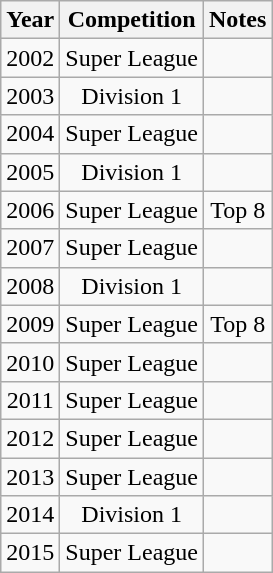<table class="wikitable" style="text-align: center">
<tr>
<th>Year</th>
<th>Competition</th>
<th>Notes</th>
</tr>
<tr>
<td>2002</td>
<td>Super League</td>
<td></td>
</tr>
<tr>
<td>2003</td>
<td>Division 1</td>
<td></td>
</tr>
<tr>
<td>2004</td>
<td>Super League</td>
<td></td>
</tr>
<tr>
<td>2005</td>
<td>Division 1</td>
<td></td>
</tr>
<tr>
<td>2006</td>
<td>Super League</td>
<td>Top 8</td>
</tr>
<tr>
<td>2007</td>
<td>Super League</td>
<td></td>
</tr>
<tr>
<td>2008</td>
<td>Division 1</td>
<td></td>
</tr>
<tr>
<td>2009</td>
<td>Super League</td>
<td>Top 8</td>
</tr>
<tr>
<td>2010</td>
<td>Super League</td>
<td></td>
</tr>
<tr>
<td>2011</td>
<td>Super League</td>
<td></td>
</tr>
<tr>
<td>2012</td>
<td>Super League</td>
<td></td>
</tr>
<tr>
<td>2013</td>
<td>Super League</td>
<td></td>
</tr>
<tr>
<td>2014</td>
<td>Division 1</td>
<td></td>
</tr>
<tr>
<td>2015</td>
<td>Super League</td>
<td></td>
</tr>
</table>
